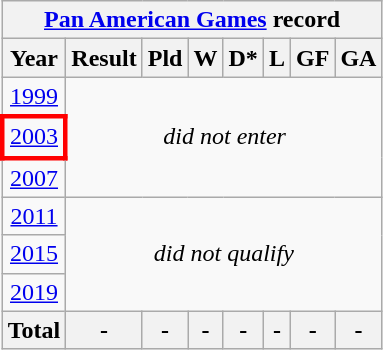<table class="wikitable" style="text-align: center;">
<tr>
<th colspan=8><a href='#'>Pan American Games</a> record</th>
</tr>
<tr>
<th>Year</th>
<th>Result</th>
<th>Pld</th>
<th>W</th>
<th>D*</th>
<th>L</th>
<th>GF</th>
<th>GA</th>
</tr>
<tr>
<td> <a href='#'>1999</a></td>
<td colspan=7 rowspan=3><em>did not enter</em></td>
</tr>
<tr>
<td style="border:3px solid red"> <a href='#'>2003</a></td>
</tr>
<tr>
<td> <a href='#'>2007</a></td>
</tr>
<tr>
<td> <a href='#'>2011</a></td>
<td colspan=7 rowspan=3><em>did not qualify</em></td>
</tr>
<tr>
<td> <a href='#'>2015</a></td>
</tr>
<tr>
<td> <a href='#'>2019</a></td>
</tr>
<tr>
<th>Total</th>
<th>-</th>
<th>-</th>
<th>-</th>
<th>-</th>
<th>-</th>
<th>-</th>
<th>-</th>
</tr>
</table>
